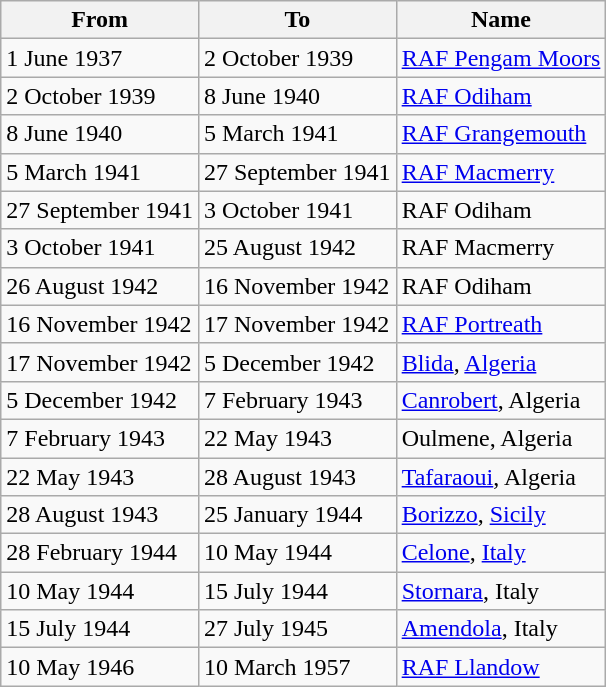<table class="wikitable">
<tr>
<th>From</th>
<th>To</th>
<th>Name</th>
</tr>
<tr>
<td>1 June 1937</td>
<td>2 October 1939</td>
<td><a href='#'>RAF Pengam Moors</a></td>
</tr>
<tr>
<td>2 October 1939</td>
<td>8 June 1940</td>
<td><a href='#'>RAF Odiham</a></td>
</tr>
<tr>
<td>8 June 1940</td>
<td>5 March 1941</td>
<td><a href='#'>RAF Grangemouth</a></td>
</tr>
<tr>
<td>5 March 1941</td>
<td>27 September 1941</td>
<td><a href='#'>RAF Macmerry</a></td>
</tr>
<tr>
<td>27 September 1941</td>
<td>3 October 1941</td>
<td>RAF Odiham</td>
</tr>
<tr>
<td>3 October 1941</td>
<td>25 August 1942</td>
<td>RAF Macmerry</td>
</tr>
<tr>
<td>26 August 1942</td>
<td>16 November 1942</td>
<td>RAF Odiham</td>
</tr>
<tr>
<td>16 November 1942</td>
<td>17 November 1942</td>
<td><a href='#'>RAF Portreath</a></td>
</tr>
<tr>
<td>17 November 1942</td>
<td>5 December 1942</td>
<td><a href='#'>Blida</a>, <a href='#'>Algeria</a></td>
</tr>
<tr>
<td>5 December 1942</td>
<td>7 February 1943</td>
<td><a href='#'>Canrobert</a>, Algeria</td>
</tr>
<tr>
<td>7 February 1943</td>
<td>22 May 1943</td>
<td>Oulmene, Algeria</td>
</tr>
<tr>
<td>22 May 1943</td>
<td>28 August 1943</td>
<td><a href='#'>Tafaraoui</a>, Algeria</td>
</tr>
<tr>
<td>28 August 1943</td>
<td>25 January 1944</td>
<td><a href='#'>Borizzo</a>, <a href='#'>Sicily</a></td>
</tr>
<tr>
<td>28 February 1944</td>
<td>10 May 1944</td>
<td><a href='#'>Celone</a>, <a href='#'>Italy</a></td>
</tr>
<tr>
<td>10 May 1944</td>
<td>15 July 1944</td>
<td><a href='#'>Stornara</a>, Italy</td>
</tr>
<tr>
<td>15 July 1944</td>
<td>27 July 1945</td>
<td><a href='#'>Amendola</a>, Italy</td>
</tr>
<tr>
<td>10 May 1946</td>
<td>10 March 1957</td>
<td><a href='#'>RAF Llandow</a></td>
</tr>
</table>
